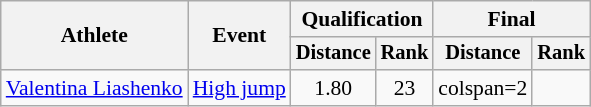<table class="wikitable" style="font-size:90%">
<tr>
<th rowspan=2>Athlete</th>
<th rowspan=2>Event</th>
<th colspan=2>Qualification</th>
<th colspan=2>Final</th>
</tr>
<tr style="font-size:95%">
<th>Distance</th>
<th>Rank</th>
<th>Distance</th>
<th>Rank</th>
</tr>
<tr align="center">
<td align=left><a href='#'>Valentina Liashenko</a></td>
<td style="text-align:left;"><a href='#'>High jump</a></td>
<td>1.80</td>
<td>23</td>
<td>colspan=2 </td>
</tr>
</table>
